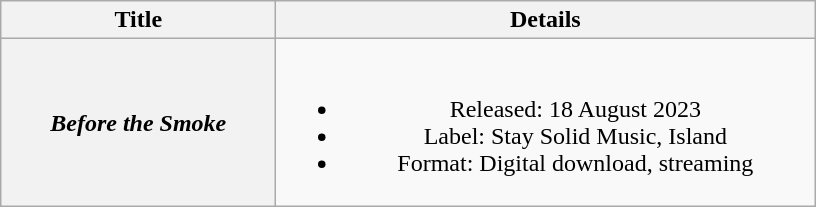<table class="wikitable plainrowheaders" style="text-align:center;">
<tr>
<th scope="col" style="width:11em;">Title</th>
<th scope="col" style="width:22em;">Details</th>
</tr>
<tr>
<th scope="row"><em>Before the Smoke</em></th>
<td><br><ul><li>Released: 18 August 2023</li><li>Label: Stay Solid Music, Island</li><li>Format: Digital download, streaming</li></ul></td>
</tr>
</table>
